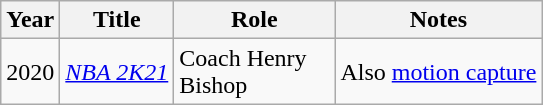<table class="wikitable sortable">
<tr>
<th>Year</th>
<th>Title</th>
<th width=100>Role</th>
<th class="unsortable">Notes</th>
</tr>
<tr>
<td>2020</td>
<td><em><a href='#'>NBA 2K21</a></em></td>
<td>Coach Henry Bishop</td>
<td>Also <a href='#'>motion capture</a></td>
</tr>
</table>
